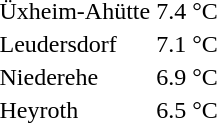<table>
<tr>
<td>Üxheim-Ahütte</td>
<td>7.4 °C</td>
</tr>
<tr>
<td>Leudersdorf</td>
<td>7.1 °C</td>
</tr>
<tr>
<td>Niederehe</td>
<td>6.9 °C</td>
</tr>
<tr>
<td>Heyroth</td>
<td>6.5 °C</td>
</tr>
</table>
